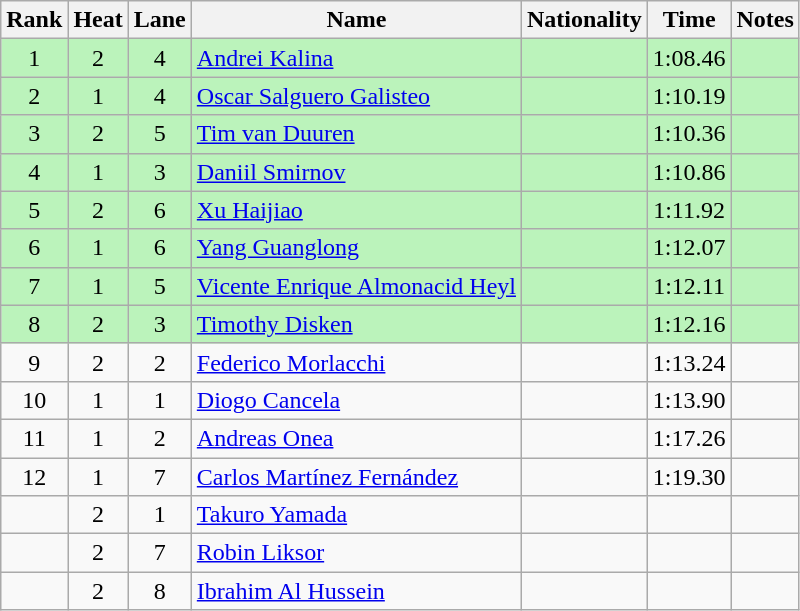<table class="wikitable sortable" style="text-align:center">
<tr>
<th>Rank</th>
<th>Heat</th>
<th>Lane</th>
<th>Name</th>
<th>Nationality</th>
<th>Time</th>
<th>Notes</th>
</tr>
<tr bgcolor=bbf3bb>
<td>1</td>
<td>2</td>
<td>4</td>
<td align=left><a href='#'>Andrei Kalina</a></td>
<td align=left></td>
<td>1:08.46</td>
<td></td>
</tr>
<tr bgcolor=bbf3bb>
<td>2</td>
<td>1</td>
<td>4</td>
<td align=left><a href='#'>Oscar Salguero Galisteo</a></td>
<td align=left></td>
<td>1:10.19</td>
<td></td>
</tr>
<tr bgcolor=bbf3bb>
<td>3</td>
<td>2</td>
<td>5</td>
<td align=left><a href='#'>Tim van Duuren</a></td>
<td align=left></td>
<td>1:10.36</td>
<td></td>
</tr>
<tr bgcolor=bbf3bb>
<td>4</td>
<td>1</td>
<td>3</td>
<td align=left><a href='#'>Daniil Smirnov</a></td>
<td align=left></td>
<td>1:10.86</td>
<td></td>
</tr>
<tr bgcolor=bbf3bb>
<td>5</td>
<td>2</td>
<td>6</td>
<td align=left><a href='#'>Xu Haijiao</a></td>
<td align=left></td>
<td>1:11.92</td>
<td></td>
</tr>
<tr bgcolor=bbf3bb>
<td>6</td>
<td>1</td>
<td>6</td>
<td align=left><a href='#'>Yang Guanglong</a></td>
<td align=left></td>
<td>1:12.07</td>
<td></td>
</tr>
<tr bgcolor=bbf3bb>
<td>7</td>
<td>1</td>
<td>5</td>
<td align=left><a href='#'>Vicente Enrique Almonacid Heyl</a></td>
<td align=left></td>
<td>1:12.11</td>
<td></td>
</tr>
<tr bgcolor=bbf3bb>
<td>8</td>
<td>2</td>
<td>3</td>
<td align=left><a href='#'>Timothy Disken</a></td>
<td align=left></td>
<td>1:12.16</td>
<td></td>
</tr>
<tr>
<td>9</td>
<td>2</td>
<td>2</td>
<td align=left><a href='#'>Federico Morlacchi</a></td>
<td align=left></td>
<td>1:13.24</td>
<td></td>
</tr>
<tr>
<td>10</td>
<td>1</td>
<td>1</td>
<td align=left><a href='#'>Diogo Cancela</a></td>
<td align=left></td>
<td>1:13.90</td>
<td></td>
</tr>
<tr>
<td>11</td>
<td>1</td>
<td>2</td>
<td align=left><a href='#'>Andreas Onea</a></td>
<td align=left></td>
<td>1:17.26</td>
<td></td>
</tr>
<tr>
<td>12</td>
<td>1</td>
<td>7</td>
<td align=left><a href='#'>Carlos Martínez Fernández</a></td>
<td align=left></td>
<td>1:19.30</td>
<td></td>
</tr>
<tr>
<td></td>
<td>2</td>
<td>1</td>
<td align=left><a href='#'>Takuro Yamada</a></td>
<td align=left></td>
<td data-sort-value=9:99.99></td>
<td></td>
</tr>
<tr>
<td></td>
<td>2</td>
<td>7</td>
<td align=left><a href='#'>Robin Liksor</a></td>
<td align=left></td>
<td data-sort-value=9:99.99></td>
<td></td>
</tr>
<tr>
<td></td>
<td>2</td>
<td>8</td>
<td align=left><a href='#'>Ibrahim Al Hussein</a></td>
<td align=left></td>
<td></td>
<td></td>
</tr>
</table>
